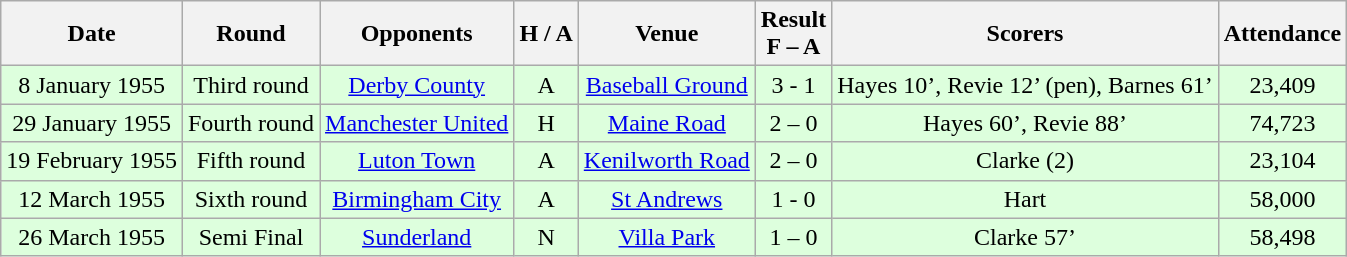<table class="wikitable" style="text-align:center">
<tr>
<th>Date</th>
<th>Round</th>
<th>Opponents</th>
<th>H / A</th>
<th>Venue</th>
<th>Result<br>F – A</th>
<th>Scorers</th>
<th>Attendance</th>
</tr>
<tr bgcolor="#ddffdd">
<td>8 January 1955</td>
<td>Third round</td>
<td><a href='#'>Derby County</a></td>
<td>A</td>
<td><a href='#'>Baseball Ground</a></td>
<td>3 - 1</td>
<td>Hayes 10’, Revie 12’ (pen), Barnes 61’</td>
<td>23,409</td>
</tr>
<tr bgcolor="#ddffdd">
<td>29 January 1955</td>
<td>Fourth round</td>
<td><a href='#'>Manchester United</a></td>
<td>H</td>
<td><a href='#'>Maine Road</a></td>
<td>2 – 0</td>
<td>Hayes 60’, Revie 88’</td>
<td>74,723</td>
</tr>
<tr bgcolor="#ddffdd">
<td>19 February 1955</td>
<td>Fifth round</td>
<td><a href='#'>Luton Town</a></td>
<td>A</td>
<td><a href='#'>Kenilworth Road</a></td>
<td>2 – 0</td>
<td>Clarke (2)</td>
<td>23,104</td>
</tr>
<tr bgcolor="#ddffdd">
<td>12 March 1955</td>
<td>Sixth round</td>
<td><a href='#'>Birmingham City</a></td>
<td>A</td>
<td><a href='#'>St Andrews</a></td>
<td>1 - 0</td>
<td>Hart</td>
<td>58,000</td>
</tr>
<tr bgcolor="#ddffdd">
<td>26 March 1955</td>
<td>Semi Final</td>
<td><a href='#'>Sunderland</a></td>
<td>N</td>
<td><a href='#'>Villa Park</a></td>
<td>1 – 0</td>
<td>Clarke 57’</td>
<td>58,498</td>
</tr>
</table>
